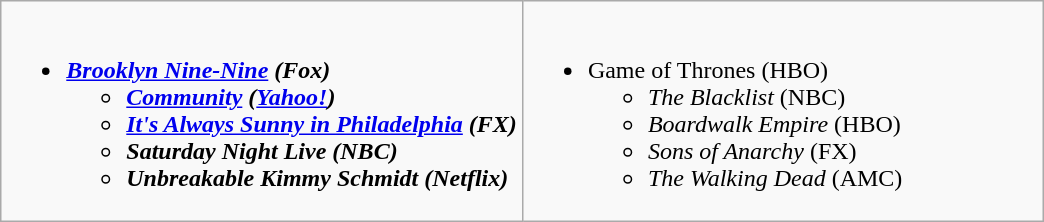<table class="wikitable">
<tr>
<td style="vertical-align:top;" width="50%"><br><ul><li><strong><em><a href='#'>Brooklyn Nine-Nine</a><em> (Fox)<strong><ul><li></em><a href='#'>Community</a><em> (<a href='#'>Yahoo!</a>)</li><li></em><a href='#'>It's Always Sunny in Philadelphia</a><em> (FX)</li><li></em>Saturday Night Live<em> (NBC)</li><li></em>Unbreakable Kimmy Schmidt<em> (Netflix)</li></ul></li></ul></td>
<td style="vertical-align:top;" width="50%"><br><ul><li></em></strong>Game of Thrones</em> (HBO)</strong><ul><li><em>The Blacklist</em> (NBC)</li><li><em>Boardwalk Empire</em> (HBO)</li><li><em>Sons of Anarchy</em> (FX)</li><li><em>The Walking Dead</em> (AMC)</li></ul></li></ul></td>
</tr>
</table>
